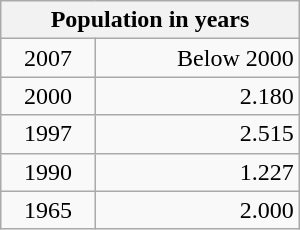<table class="wikitable" width=200>
<tr>
<th colspan=2>Population in years</th>
</tr>
<tr>
<td align="center">2007</td>
<td align="right">Below 2000</td>
</tr>
<tr>
<td align="center">2000</td>
<td align="right">2.180</td>
</tr>
<tr>
<td align="center">1997</td>
<td align="right">2.515</td>
</tr>
<tr>
<td align="center">1990</td>
<td align="right">1.227</td>
</tr>
<tr>
<td align="center">1965</td>
<td align="right">2.000</td>
</tr>
</table>
